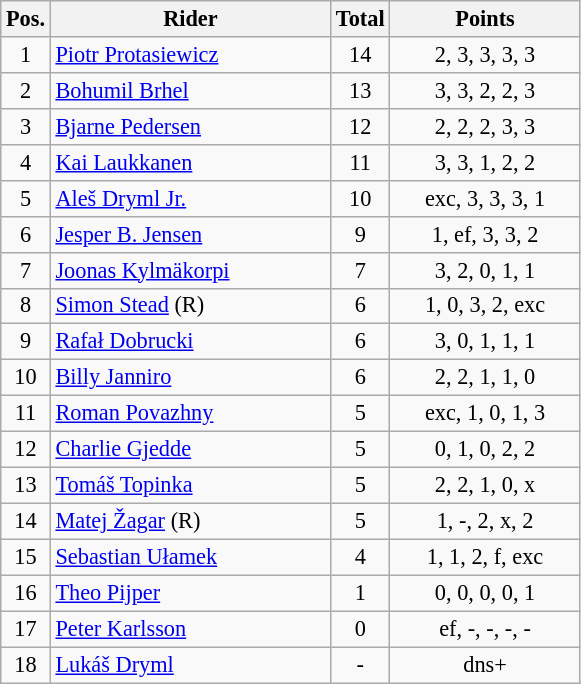<table class=wikitable style="font-size:93%; text-align:center;">
<tr>
<th width=25px>Pos.</th>
<th width=180px>Rider</th>
<th width=20px>Total</th>
<th width=120px>Points</th>
</tr>
<tr>
<td>1</td>
<td style="text-align:left;"> <a href='#'>Piotr Protasiewicz</a></td>
<td>14</td>
<td>2, 3, 3, 3, 3</td>
</tr>
<tr>
<td>2</td>
<td style="text-align:left;"> <a href='#'>Bohumil Brhel</a></td>
<td>13</td>
<td>3, 3, 2, 2, 3</td>
</tr>
<tr>
<td>3</td>
<td style="text-align:left;"> <a href='#'>Bjarne Pedersen</a></td>
<td>12</td>
<td>2, 2, 2, 3, 3</td>
</tr>
<tr>
<td>4</td>
<td style="text-align:left;"> <a href='#'>Kai Laukkanen</a></td>
<td>11</td>
<td>3, 3, 1, 2, 2</td>
</tr>
<tr>
<td>5</td>
<td style="text-align:left;"> <a href='#'>Aleš Dryml Jr.</a></td>
<td>10</td>
<td>exc, 3, 3, 3, 1</td>
</tr>
<tr>
<td>6</td>
<td style="text-align:left;"> <a href='#'>Jesper B. Jensen</a></td>
<td>9</td>
<td>1, ef, 3, 3, 2</td>
</tr>
<tr>
<td>7</td>
<td style="text-align:left;"> <a href='#'>Joonas Kylmäkorpi</a></td>
<td>7</td>
<td>3, 2, 0, 1, 1</td>
</tr>
<tr>
<td>8</td>
<td style="text-align:left;"> <a href='#'>Simon Stead</a> (R)</td>
<td>6</td>
<td>1, 0, 3, 2, exc</td>
</tr>
<tr>
<td>9</td>
<td style="text-align:left;"> <a href='#'>Rafał Dobrucki</a></td>
<td>6</td>
<td>3, 0, 1, 1, 1</td>
</tr>
<tr>
<td>10</td>
<td style="text-align:left;"> <a href='#'>Billy Janniro</a></td>
<td>6</td>
<td>2, 2, 1, 1, 0</td>
</tr>
<tr>
<td>11</td>
<td style="text-align:left;"> <a href='#'>Roman Povazhny</a></td>
<td>5</td>
<td>exc, 1, 0, 1, 3</td>
</tr>
<tr>
<td>12</td>
<td style="text-align:left;"> <a href='#'>Charlie Gjedde</a></td>
<td>5</td>
<td>0, 1, 0, 2, 2</td>
</tr>
<tr>
<td>13</td>
<td style="text-align:left;"> <a href='#'>Tomáš Topinka</a></td>
<td>5</td>
<td>2, 2, 1, 0, x</td>
</tr>
<tr>
<td>14</td>
<td style="text-align:left;"> <a href='#'>Matej Žagar</a> (R)</td>
<td>5</td>
<td>1, -, 2, x, 2</td>
</tr>
<tr>
<td>15</td>
<td style="text-align:left;"> <a href='#'>Sebastian Ułamek</a></td>
<td>4</td>
<td>1, 1, 2, f, exc</td>
</tr>
<tr>
<td>16</td>
<td style="text-align:left;"> <a href='#'>Theo Pijper</a></td>
<td>1</td>
<td>0, 0, 0, 0, 1</td>
</tr>
<tr>
<td>17</td>
<td style="text-align:left;"> <a href='#'>Peter Karlsson</a></td>
<td>0</td>
<td>ef, -, -, -, -</td>
</tr>
<tr>
<td>18</td>
<td style="text-align:left;"> <a href='#'>Lukáš Dryml</a></td>
<td>-</td>
<td>dns+</td>
</tr>
</table>
